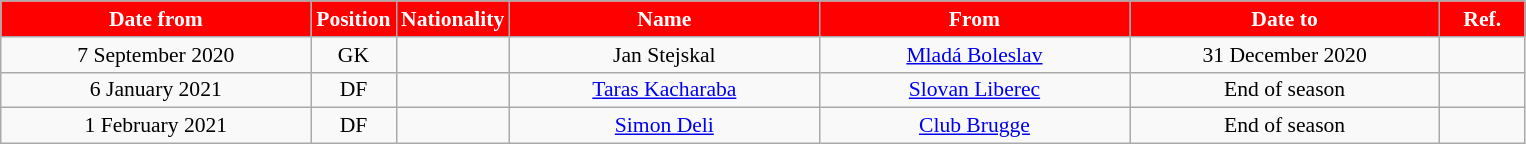<table class="wikitable" style="text-align:center; font-size:90%; ">
<tr>
<th style="background:#ff0000; color:white; width:200px;">Date from</th>
<th style="background:#ff0000; color:white; width:50px;">Position</th>
<th style="background:#ff0000; color:white; width:50px;">Nationality</th>
<th style="background:#ff0000; color:white; width:200px;">Name</th>
<th style="background:#ff0000; color:white; width:200px;">From</th>
<th style="background:#ff0000; color:white; width:200px;">Date to</th>
<th style="background:#ff0000; color:white; width:50px;">Ref.</th>
</tr>
<tr>
<td>7 September 2020</td>
<td>GK</td>
<td></td>
<td>Jan Stejskal</td>
<td><a href='#'>Mladá Boleslav</a></td>
<td>31 December 2020</td>
<td></td>
</tr>
<tr>
<td>6 January 2021</td>
<td>DF</td>
<td></td>
<td><a href='#'>Taras Kacharaba</a></td>
<td><a href='#'>Slovan Liberec</a></td>
<td>End of season</td>
<td></td>
</tr>
<tr>
<td>1 February 2021</td>
<td>DF</td>
<td></td>
<td><a href='#'>Simon Deli</a></td>
<td><a href='#'>Club Brugge</a></td>
<td>End of season</td>
<td></td>
</tr>
</table>
